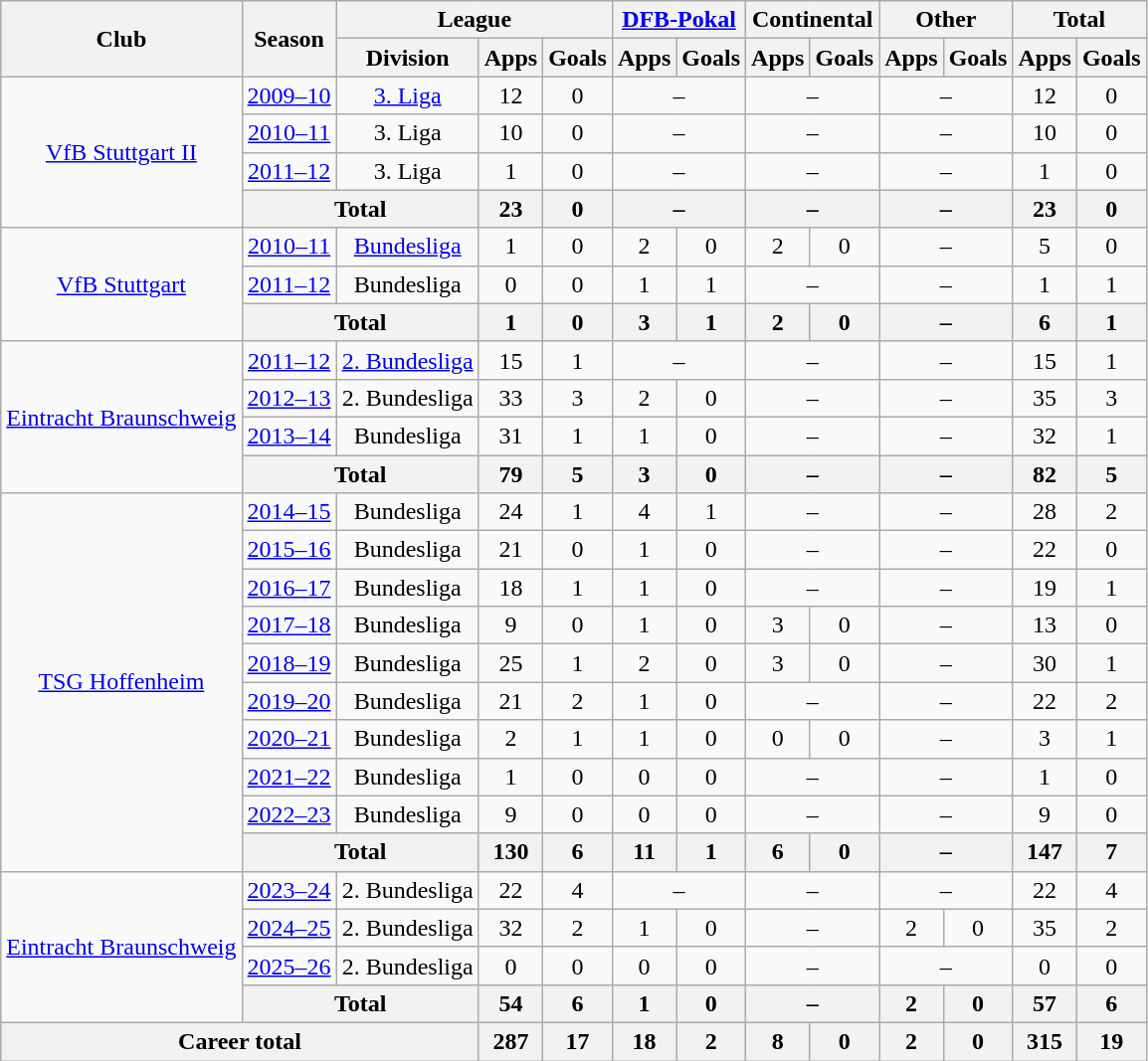<table class="wikitable" style="text-align: center;">
<tr>
<th rowspan=2>Club</th>
<th rowspan=2>Season</th>
<th colspan=3>League</th>
<th colspan=2><a href='#'>DFB-Pokal</a></th>
<th colspan=2>Continental</th>
<th colspan=2>Other</th>
<th colspan=2>Total</th>
</tr>
<tr>
<th>Division</th>
<th>Apps</th>
<th>Goals</th>
<th>Apps</th>
<th>Goals</th>
<th>Apps</th>
<th>Goals</th>
<th>Apps</th>
<th>Goals</th>
<th>Apps</th>
<th>Goals</th>
</tr>
<tr>
<td rowspan=4><a href='#'>VfB Stuttgart II</a></td>
<td><a href='#'>2009–10</a></td>
<td><a href='#'>3. Liga</a></td>
<td>12</td>
<td>0</td>
<td colspan=2>–</td>
<td colspan=2>–</td>
<td colspan=2>–</td>
<td>12</td>
<td>0</td>
</tr>
<tr>
<td><a href='#'>2010–11</a></td>
<td>3. Liga</td>
<td>10</td>
<td>0</td>
<td colspan=2>–</td>
<td colspan=2>–</td>
<td colspan=2>–</td>
<td>10</td>
<td>0</td>
</tr>
<tr>
<td><a href='#'>2011–12</a></td>
<td>3. Liga</td>
<td>1</td>
<td>0</td>
<td colspan=2>–</td>
<td colspan=2>–</td>
<td colspan=2>–</td>
<td>1</td>
<td>0</td>
</tr>
<tr>
<th colspan=2>Total</th>
<th>23</th>
<th>0</th>
<th colspan=2>–</th>
<th colspan=2>–</th>
<th colspan=2>–</th>
<th>23</th>
<th>0</th>
</tr>
<tr>
<td rowspan=3><a href='#'>VfB Stuttgart</a></td>
<td><a href='#'>2010–11</a></td>
<td><a href='#'>Bundesliga</a></td>
<td>1</td>
<td>0</td>
<td>2</td>
<td>0</td>
<td>2</td>
<td>0</td>
<td colspan=2>–</td>
<td>5</td>
<td>0</td>
</tr>
<tr>
<td><a href='#'>2011–12</a></td>
<td>Bundesliga</td>
<td>0</td>
<td>0</td>
<td>1</td>
<td>1</td>
<td colspan=2>–</td>
<td colspan=2>–</td>
<td>1</td>
<td>1</td>
</tr>
<tr>
<th colspan=2>Total</th>
<th>1</th>
<th>0</th>
<th>3</th>
<th>1</th>
<th>2</th>
<th>0</th>
<th colspan=2>–</th>
<th>6</th>
<th>1</th>
</tr>
<tr>
<td rowspan=4><a href='#'>Eintracht Braunschweig</a></td>
<td><a href='#'>2011–12</a></td>
<td><a href='#'>2. Bundesliga</a></td>
<td>15</td>
<td>1</td>
<td colspan=2>–</td>
<td colspan=2>–</td>
<td colspan=2>–</td>
<td>15</td>
<td>1</td>
</tr>
<tr>
<td><a href='#'>2012–13</a></td>
<td>2. Bundesliga</td>
<td>33</td>
<td>3</td>
<td>2</td>
<td>0</td>
<td colspan=2>–</td>
<td colspan=2>–</td>
<td>35</td>
<td>3</td>
</tr>
<tr>
<td><a href='#'>2013–14</a></td>
<td>Bundesliga</td>
<td>31</td>
<td>1</td>
<td>1</td>
<td>0</td>
<td colspan=2>–</td>
<td colspan=2>–</td>
<td>32</td>
<td>1</td>
</tr>
<tr>
<th colspan=2>Total</th>
<th>79</th>
<th>5</th>
<th>3</th>
<th>0</th>
<th colspan=2>–</th>
<th colspan=2>–</th>
<th>82</th>
<th>5</th>
</tr>
<tr>
<td rowspan=10><a href='#'>TSG Hoffenheim</a></td>
<td><a href='#'>2014–15</a></td>
<td>Bundesliga</td>
<td>24</td>
<td>1</td>
<td>4</td>
<td>1</td>
<td colspan=2>–</td>
<td colspan=2>–</td>
<td>28</td>
<td>2</td>
</tr>
<tr>
<td><a href='#'>2015–16</a></td>
<td>Bundesliga</td>
<td>21</td>
<td>0</td>
<td>1</td>
<td>0</td>
<td colspan=2>–</td>
<td colspan=2>–</td>
<td>22</td>
<td>0</td>
</tr>
<tr>
<td><a href='#'>2016–17</a></td>
<td>Bundesliga</td>
<td>18</td>
<td>1</td>
<td>1</td>
<td>0</td>
<td colspan=2>–</td>
<td colspan=2>–</td>
<td>19</td>
<td>1</td>
</tr>
<tr>
<td><a href='#'>2017–18</a></td>
<td>Bundesliga</td>
<td>9</td>
<td>0</td>
<td>1</td>
<td>0</td>
<td>3</td>
<td>0</td>
<td colspan=2>–</td>
<td>13</td>
<td>0</td>
</tr>
<tr>
<td><a href='#'>2018–19</a></td>
<td>Bundesliga</td>
<td>25</td>
<td>1</td>
<td>2</td>
<td>0</td>
<td>3</td>
<td>0</td>
<td colspan=2>–</td>
<td>30</td>
<td>1</td>
</tr>
<tr>
<td><a href='#'>2019–20</a></td>
<td>Bundesliga</td>
<td>21</td>
<td>2</td>
<td>1</td>
<td>0</td>
<td colspan=2>–</td>
<td colspan=2>–</td>
<td>22</td>
<td>2</td>
</tr>
<tr>
<td><a href='#'>2020–21</a></td>
<td>Bundesliga</td>
<td>2</td>
<td>1</td>
<td>1</td>
<td>0</td>
<td>0</td>
<td>0</td>
<td colspan=2>–</td>
<td>3</td>
<td>1</td>
</tr>
<tr>
<td><a href='#'>2021–22</a></td>
<td>Bundesliga</td>
<td>1</td>
<td>0</td>
<td>0</td>
<td>0</td>
<td colspan=2>–</td>
<td colspan=2>–</td>
<td>1</td>
<td>0</td>
</tr>
<tr>
<td><a href='#'>2022–23</a></td>
<td>Bundesliga</td>
<td>9</td>
<td>0</td>
<td>0</td>
<td>0</td>
<td colspan=2>–</td>
<td colspan=2>–</td>
<td>9</td>
<td>0</td>
</tr>
<tr>
<th colspan=2>Total</th>
<th>130</th>
<th>6</th>
<th>11</th>
<th>1</th>
<th>6</th>
<th>0</th>
<th colspan=2>–</th>
<th>147</th>
<th>7</th>
</tr>
<tr>
<td rowspan=4><a href='#'>Eintracht Braunschweig</a></td>
<td><a href='#'>2023–24</a></td>
<td>2. Bundesliga</td>
<td>22</td>
<td>4</td>
<td colspan=2>–</td>
<td colspan=2>–</td>
<td colspan=2>–</td>
<td>22</td>
<td>4</td>
</tr>
<tr>
<td><a href='#'>2024–25</a></td>
<td>2. Bundesliga</td>
<td>32</td>
<td>2</td>
<td>1</td>
<td>0</td>
<td colspan=2>–</td>
<td>2</td>
<td>0</td>
<td>35</td>
<td>2</td>
</tr>
<tr>
<td><a href='#'>2025–26</a></td>
<td>2. Bundesliga</td>
<td>0</td>
<td>0</td>
<td>0</td>
<td>0</td>
<td colspan=2>–</td>
<td colspan=2>–</td>
<td>0</td>
<td>0</td>
</tr>
<tr>
<th colspan=2>Total</th>
<th>54</th>
<th>6</th>
<th>1</th>
<th>0</th>
<th colspan=2>–</th>
<th>2</th>
<th>0</th>
<th>57</th>
<th>6</th>
</tr>
<tr>
<th colspan=3>Career total</th>
<th>287</th>
<th>17</th>
<th>18</th>
<th>2</th>
<th>8</th>
<th>0</th>
<th>2</th>
<th>0</th>
<th>315</th>
<th>19</th>
</tr>
</table>
